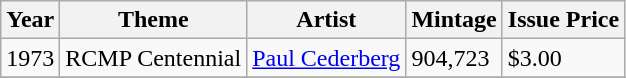<table class="wikitable">
<tr>
<th>Year</th>
<th>Theme</th>
<th>Artist</th>
<th>Mintage</th>
<th>Issue Price</th>
</tr>
<tr>
<td>1973</td>
<td>RCMP Centennial</td>
<td><a href='#'>Paul Cederberg</a></td>
<td>904,723</td>
<td>$3.00</td>
</tr>
<tr>
</tr>
</table>
